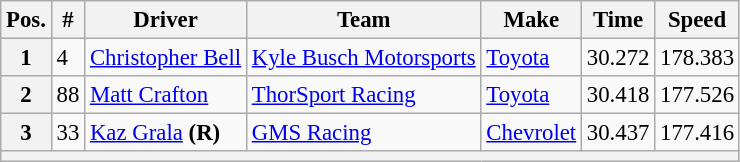<table class="wikitable" style="font-size:95%">
<tr>
<th>Pos.</th>
<th>#</th>
<th>Driver</th>
<th>Team</th>
<th>Make</th>
<th>Time</th>
<th>Speed</th>
</tr>
<tr>
<th>1</th>
<td>4</td>
<td><a href='#'>Christopher Bell</a></td>
<td><a href='#'>Kyle Busch Motorsports</a></td>
<td><a href='#'>Toyota</a></td>
<td>30.272</td>
<td>178.383</td>
</tr>
<tr>
<th>2</th>
<td>88</td>
<td><a href='#'>Matt Crafton</a></td>
<td><a href='#'>ThorSport Racing</a></td>
<td><a href='#'>Toyota</a></td>
<td>30.418</td>
<td>177.526</td>
</tr>
<tr>
<th>3</th>
<td>33</td>
<td><a href='#'>Kaz Grala</a> <strong>(R)</strong></td>
<td><a href='#'>GMS Racing</a></td>
<td><a href='#'>Chevrolet</a></td>
<td>30.437</td>
<td>177.416</td>
</tr>
<tr>
<th colspan="7"></th>
</tr>
</table>
